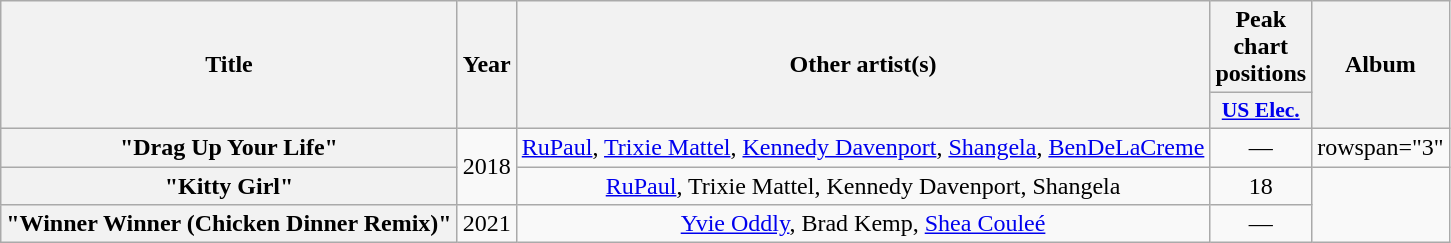<table class="wikitable plainrowheaders" style="text-align:center;">
<tr>
<th rowspan="2" scope="col">Title</th>
<th rowspan="2" scope="col">Year</th>
<th rowspan="2" scope="col">Other artist(s)</th>
<th scope="col">Peak chart positions</th>
<th rowspan="2" scope="col">Album</th>
</tr>
<tr>
<th scope="col" style="width:2em;font-size:90%;"><a href='#'>US Elec.</a><br></th>
</tr>
<tr>
<th scope="row">"Drag Up Your Life"</th>
<td rowspan="2">2018</td>
<td><a href='#'>RuPaul</a>, <a href='#'>Trixie Mattel</a>, <a href='#'>Kennedy Davenport</a>, <a href='#'>Shangela</a>, <a href='#'>BenDeLaCreme</a></td>
<td>—</td>
<td>rowspan="3" </td>
</tr>
<tr>
<th scope="row">"Kitty Girl"</th>
<td><a href='#'>RuPaul</a>, Trixie Mattel, Kennedy Davenport, Shangela</td>
<td>18</td>
</tr>
<tr>
<th scope="row">"Winner Winner (Chicken Dinner Remix)"</th>
<td>2021</td>
<td><a href='#'>Yvie Oddly</a>, Brad Kemp, <a href='#'>Shea Couleé</a></td>
<td>—</td>
</tr>
</table>
